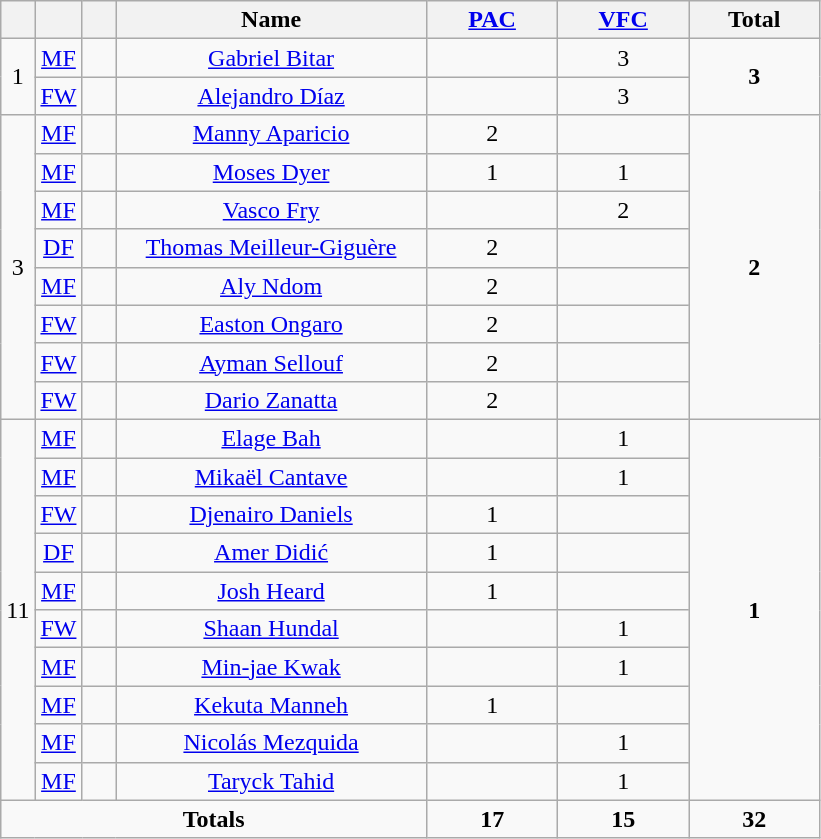<table class="wikitable" style="text-align:center">
<tr>
<th width=15></th>
<th width=15></th>
<th width=15></th>
<th width=200>Name</th>
<th width=80><a href='#'>PAC</a></th>
<th width=80><a href='#'>VFC</a></th>
<th width=80>Total</th>
</tr>
<tr>
<td rowspan="2">1</td>
<td><a href='#'>MF</a></td>
<td></td>
<td><a href='#'>Gabriel Bitar</a></td>
<td></td>
<td>3</td>
<td rowspan="2"><strong>3</strong></td>
</tr>
<tr>
<td><a href='#'>FW</a></td>
<td></td>
<td><a href='#'>Alejandro Díaz</a></td>
<td></td>
<td>3</td>
</tr>
<tr>
<td rowspan="8">3</td>
<td><a href='#'>MF</a></td>
<td></td>
<td><a href='#'>Manny Aparicio</a></td>
<td>2</td>
<td></td>
<td rowspan="8"><strong>2</strong></td>
</tr>
<tr>
<td><a href='#'>MF</a></td>
<td></td>
<td><a href='#'>Moses Dyer</a></td>
<td>1</td>
<td>1</td>
</tr>
<tr>
<td><a href='#'>MF</a></td>
<td></td>
<td><a href='#'>Vasco Fry</a></td>
<td></td>
<td>2</td>
</tr>
<tr>
<td><a href='#'>DF</a></td>
<td></td>
<td><a href='#'>Thomas Meilleur-Giguère</a></td>
<td>2</td>
<td></td>
</tr>
<tr>
<td><a href='#'>MF</a></td>
<td></td>
<td><a href='#'>Aly Ndom</a></td>
<td>2</td>
<td></td>
</tr>
<tr>
<td><a href='#'>FW</a></td>
<td></td>
<td><a href='#'>Easton Ongaro</a></td>
<td>2</td>
<td></td>
</tr>
<tr>
<td><a href='#'>FW</a></td>
<td></td>
<td><a href='#'>Ayman Sellouf</a></td>
<td>2</td>
<td></td>
</tr>
<tr>
<td><a href='#'>FW</a></td>
<td></td>
<td><a href='#'>Dario Zanatta</a></td>
<td>2</td>
<td></td>
</tr>
<tr>
<td rowspan="10">11</td>
<td><a href='#'>MF</a></td>
<td></td>
<td><a href='#'>Elage Bah</a></td>
<td></td>
<td>1</td>
<td rowspan="10"><strong>1</strong></td>
</tr>
<tr>
<td><a href='#'>MF</a></td>
<td></td>
<td><a href='#'>Mikaël Cantave</a></td>
<td></td>
<td>1</td>
</tr>
<tr>
<td><a href='#'>FW</a></td>
<td></td>
<td><a href='#'>Djenairo Daniels</a></td>
<td>1</td>
<td></td>
</tr>
<tr>
<td><a href='#'>DF</a></td>
<td></td>
<td><a href='#'>Amer Didić</a></td>
<td>1</td>
<td></td>
</tr>
<tr>
<td><a href='#'>MF</a></td>
<td></td>
<td><a href='#'>Josh Heard</a></td>
<td>1</td>
<td></td>
</tr>
<tr>
<td><a href='#'>FW</a></td>
<td></td>
<td><a href='#'>Shaan Hundal</a></td>
<td></td>
<td>1</td>
</tr>
<tr>
<td><a href='#'>MF</a></td>
<td></td>
<td><a href='#'>Min-jae Kwak</a></td>
<td></td>
<td>1</td>
</tr>
<tr>
<td><a href='#'>MF</a></td>
<td></td>
<td><a href='#'>Kekuta Manneh</a></td>
<td>1</td>
<td></td>
</tr>
<tr>
<td><a href='#'>MF</a></td>
<td></td>
<td><a href='#'>Nicolás Mezquida</a></td>
<td></td>
<td>1</td>
</tr>
<tr>
<td><a href='#'>MF</a></td>
<td></td>
<td><a href='#'>Taryck Tahid</a></td>
<td></td>
<td>1</td>
</tr>
<tr>
<td colspan="4"><strong>Totals</strong></td>
<td><strong>17</strong></td>
<td><strong>15</strong></td>
<td><strong>32</strong></td>
</tr>
</table>
